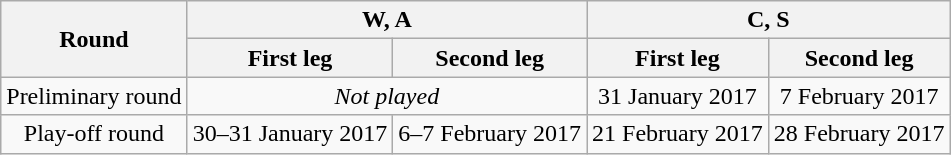<table class="wikitable" style="text-align:center">
<tr>
<th rowspan=2>Round</th>
<th colspan=2>W, A</th>
<th colspan=2>C, S</th>
</tr>
<tr>
<th>First leg</th>
<th>Second leg</th>
<th>First leg</th>
<th>Second leg</th>
</tr>
<tr>
<td>Preliminary round</td>
<td colspan=2><em>Not played</em></td>
<td>31 January 2017</td>
<td>7 February 2017</td>
</tr>
<tr>
<td>Play-off round</td>
<td>30–31 January 2017</td>
<td>6–7 February 2017</td>
<td>21 February 2017</td>
<td>28 February 2017</td>
</tr>
</table>
